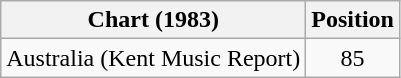<table class="wikitable sortable">
<tr>
<th>Chart (1983)</th>
<th>Position</th>
</tr>
<tr>
<td>Australia (Kent Music Report)</td>
<td style="text-align:center;">85</td>
</tr>
</table>
